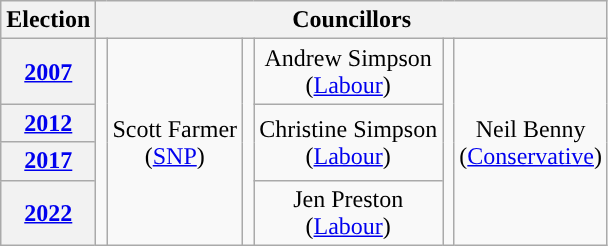<table class="wikitable" style="text-align:center">
<tr>
<th>Election</th>
<th colspan=6>Councillors</th>
</tr>
<tr>
<th><a href='#'>2007</a></th>
<td rowspan=4; style="background-color: "></td>
<td rowspan=4>Scott Farmer<br>(<a href='#'>SNP</a>)</td>
<td rowspan=4; style="background-color: "></td>
<td rowspan=1>Andrew Simpson<br>(<a href='#'>Labour</a>)</td>
<td rowspan=4; style="background-color: "></td>
<td rowspan=4>Neil Benny<br>(<a href='#'>Conservative</a>)</td>
</tr>
<tr>
<th><a href='#'>2012</a></th>
<td rowspan=2>Christine Simpson<br>(<a href='#'>Labour</a>)</td>
</tr>
<tr>
<th><a href='#'>2017</a></th>
</tr>
<tr>
<th><a href='#'>2022</a></th>
<td rowspan=1>Jen Preston<br>(<a href='#'>Labour</a>)</td>
</tr>
</table>
